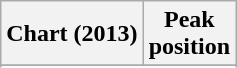<table class="wikitable sortable plainrowheaders">
<tr>
<th scope="col">Chart (2013)</th>
<th scope="col">Peak<br>position</th>
</tr>
<tr>
</tr>
<tr>
</tr>
<tr>
</tr>
<tr>
</tr>
<tr>
</tr>
<tr>
</tr>
<tr>
</tr>
<tr>
</tr>
<tr>
</tr>
<tr>
</tr>
<tr>
</tr>
<tr>
</tr>
<tr>
</tr>
<tr>
</tr>
<tr>
</tr>
<tr>
</tr>
<tr>
</tr>
<tr>
</tr>
<tr>
</tr>
<tr>
</tr>
<tr>
</tr>
<tr>
</tr>
<tr>
</tr>
<tr>
</tr>
<tr>
</tr>
<tr>
</tr>
<tr>
</tr>
</table>
